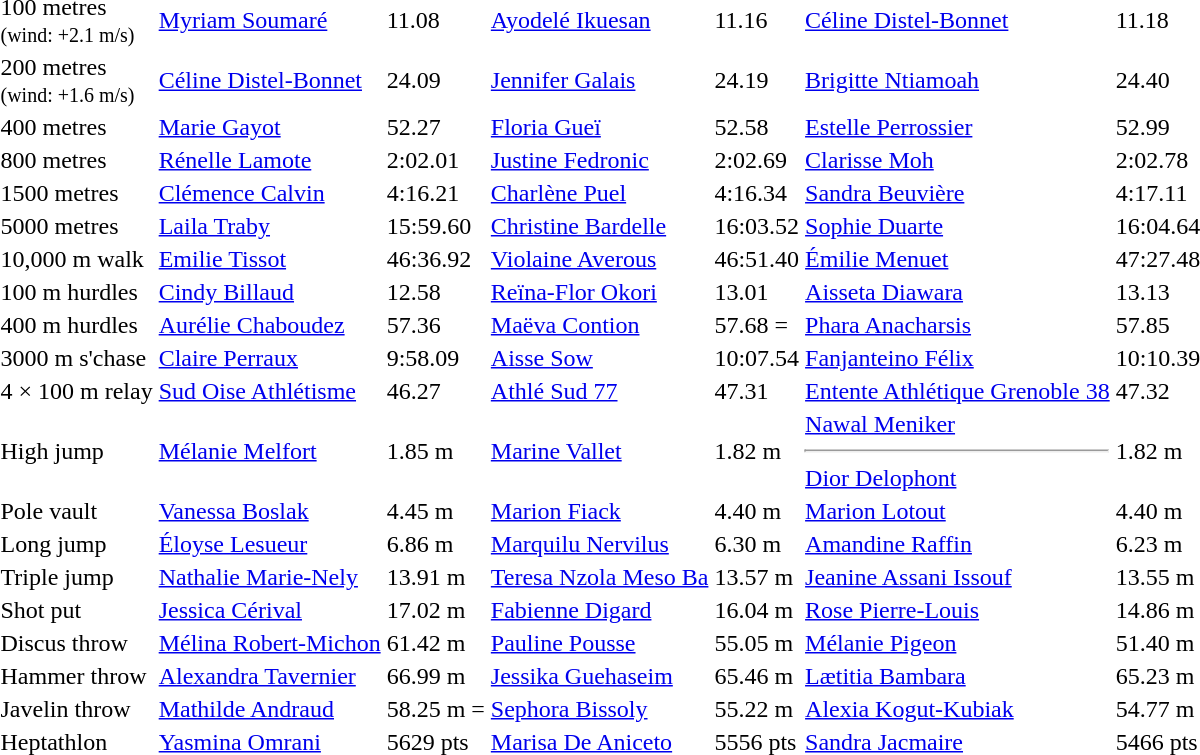<table>
<tr>
<td>100 metres<br><small>(wind: +2.1 m/s)</small></td>
<td><a href='#'>Myriam Soumaré</a></td>
<td>11.08 </td>
<td><a href='#'>Ayodelé Ikuesan</a></td>
<td>11.16 </td>
<td><a href='#'>Céline Distel-Bonnet</a></td>
<td>11.18 </td>
</tr>
<tr>
<td>200 metres<br><small>(wind: +1.6 m/s)</small></td>
<td><a href='#'>Céline Distel-Bonnet</a></td>
<td>24.09</td>
<td><a href='#'>Jennifer Galais</a></td>
<td>24.19</td>
<td><a href='#'>Brigitte Ntiamoah</a></td>
<td>24.40</td>
</tr>
<tr>
<td>400 metres</td>
<td><a href='#'>Marie Gayot</a></td>
<td>52.27</td>
<td><a href='#'>Floria Gueï</a></td>
<td>52.58</td>
<td><a href='#'>Estelle Perrossier</a></td>
<td>52.99</td>
</tr>
<tr>
<td>800 metres</td>
<td><a href='#'>Rénelle Lamote</a></td>
<td>2:02.01</td>
<td><a href='#'>Justine Fedronic</a></td>
<td>2:02.69</td>
<td><a href='#'>Clarisse Moh</a></td>
<td>2:02.78</td>
</tr>
<tr>
<td>1500 metres</td>
<td><a href='#'>Clémence Calvin</a></td>
<td>4:16.21 </td>
<td><a href='#'>Charlène Puel</a></td>
<td>4:16.34 </td>
<td><a href='#'>Sandra Beuvière</a></td>
<td>4:17.11</td>
</tr>
<tr>
<td>5000 metres</td>
<td><a href='#'>Laila Traby</a></td>
<td>15:59.60</td>
<td><a href='#'>Christine Bardelle</a></td>
<td>16:03.52</td>
<td><a href='#'>Sophie Duarte</a></td>
<td>16:04.64</td>
</tr>
<tr>
<td>10,000 m walk</td>
<td><a href='#'>Emilie Tissot</a></td>
<td>46:36.92 </td>
<td><a href='#'>Violaine Averous</a></td>
<td>46:51.40 </td>
<td><a href='#'>Émilie Menuet</a></td>
<td>47:27.48 </td>
</tr>
<tr>
<td>100 m hurdles</td>
<td><a href='#'>Cindy Billaud</a></td>
<td>12.58</td>
<td><a href='#'>Reïna-Flor Okori</a></td>
<td>13.01</td>
<td><a href='#'>Aisseta Diawara</a></td>
<td>13.13</td>
</tr>
<tr>
<td>400 m hurdles</td>
<td><a href='#'>Aurélie Chaboudez</a></td>
<td>57.36</td>
<td><a href='#'>Maëva Contion</a></td>
<td>57.68 =</td>
<td><a href='#'>Phara Anacharsis</a></td>
<td>57.85</td>
</tr>
<tr>
<td>3000 m s'chase</td>
<td><a href='#'>Claire Perraux</a></td>
<td>9:58.09</td>
<td><a href='#'>Aisse Sow</a></td>
<td>10:07.54 </td>
<td><a href='#'>Fanjanteino Félix</a></td>
<td>10:10.39</td>
</tr>
<tr>
<td>4 × 100 m relay</td>
<td><a href='#'>Sud Oise Athlétisme</a></td>
<td>46.27</td>
<td><a href='#'>Athlé Sud 77</a></td>
<td>47.31</td>
<td><a href='#'>Entente Athlétique Grenoble 38</a></td>
<td>47.32</td>
</tr>
<tr>
<td>High jump</td>
<td><a href='#'>Mélanie Melfort</a></td>
<td>1.85 m</td>
<td><a href='#'>Marine Vallet</a></td>
<td>1.82 m</td>
<td><a href='#'>Nawal Meniker</a><hr><a href='#'>Dior Delophont</a></td>
<td>1.82 m</td>
</tr>
<tr>
<td>Pole vault</td>
<td><a href='#'>Vanessa Boslak</a></td>
<td>4.45 m</td>
<td><a href='#'>Marion Fiack</a></td>
<td>4.40 m</td>
<td><a href='#'>Marion Lotout</a></td>
<td>4.40 m</td>
</tr>
<tr>
<td>Long jump</td>
<td><a href='#'>Éloyse Lesueur</a></td>
<td>6.86 m </td>
<td><a href='#'>Marquilu Nervilus</a></td>
<td>6.30 m</td>
<td><a href='#'>Amandine Raffin</a></td>
<td>6.23 m</td>
</tr>
<tr>
<td>Triple jump</td>
<td><a href='#'>Nathalie Marie-Nely</a></td>
<td>13.91 m</td>
<td><a href='#'>Teresa Nzola Meso Ba</a></td>
<td>13.57 m</td>
<td><a href='#'>Jeanine Assani Issouf</a></td>
<td>13.55 m</td>
</tr>
<tr>
<td>Shot put</td>
<td><a href='#'>Jessica Cérival</a></td>
<td>17.02 m</td>
<td><a href='#'>Fabienne Digard</a></td>
<td>16.04 m</td>
<td><a href='#'>Rose Pierre-Louis</a></td>
<td>14.86 m</td>
</tr>
<tr>
<td>Discus throw</td>
<td><a href='#'>Mélina Robert-Michon</a></td>
<td>61.42 m</td>
<td><a href='#'>Pauline Pousse</a></td>
<td>55.05 m</td>
<td><a href='#'>Mélanie Pigeon</a></td>
<td>51.40 m</td>
</tr>
<tr>
<td>Hammer throw</td>
<td><a href='#'>Alexandra Tavernier</a></td>
<td>66.99 m</td>
<td><a href='#'>Jessika Guehaseim</a></td>
<td>65.46 m</td>
<td><a href='#'>Lætitia Bambara</a></td>
<td>65.23 m</td>
</tr>
<tr>
<td>Javelin throw</td>
<td><a href='#'>Mathilde Andraud</a></td>
<td>58.25 m =</td>
<td><a href='#'>Sephora Bissoly</a></td>
<td>55.22 m</td>
<td><a href='#'>Alexia Kogut-Kubiak</a></td>
<td>54.77 m</td>
</tr>
<tr>
<td>Heptathlon</td>
<td><a href='#'>Yasmina Omrani</a></td>
<td>5629 pts</td>
<td><a href='#'>Marisa De Aniceto</a></td>
<td>5556 pts</td>
<td><a href='#'>Sandra Jacmaire</a></td>
<td>5466 pts</td>
</tr>
</table>
